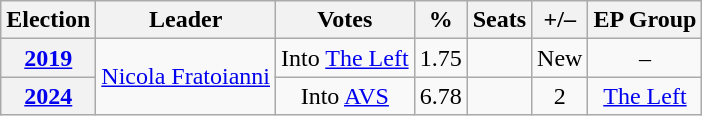<table class="wikitable" style="text-align:center">
<tr>
<th>Election</th>
<th>Leader</th>
<th>Votes</th>
<th>%</th>
<th>Seats</th>
<th>+/–</th>
<th>EP Group</th>
</tr>
<tr>
<th><a href='#'>2019</a></th>
<td rowspan="2"><a href='#'>Nicola Fratoianni</a></td>
<td>Into <a href='#'>The Left</a></td>
<td>1.75</td>
<td></td>
<td>New</td>
<td>–</td>
</tr>
<tr>
<th><a href='#'>2024</a></th>
<td>Into <a href='#'>AVS</a></td>
<td>6.78</td>
<td></td>
<td> 2</td>
<td><a href='#'>The Left</a></td>
</tr>
</table>
